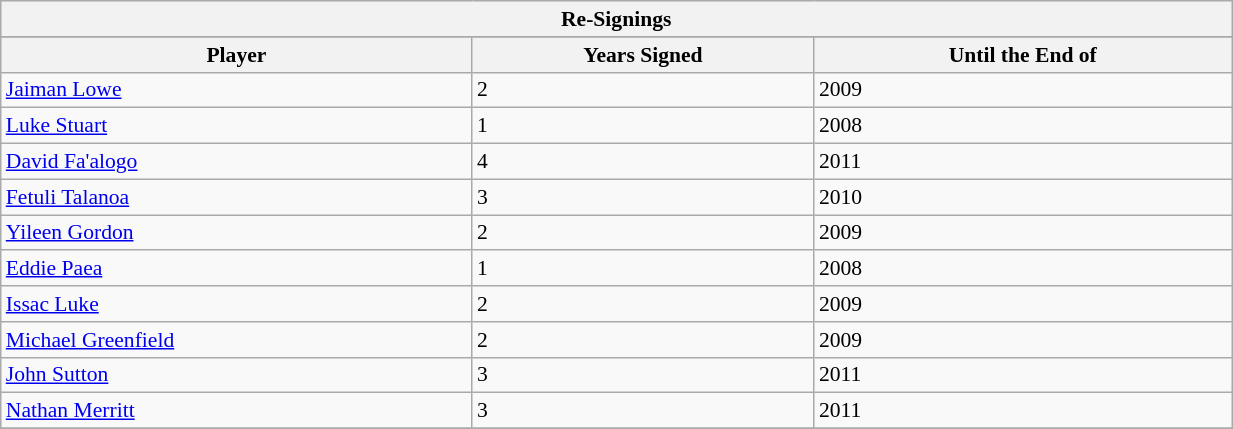<table class="wikitable" width="65%" style="font-size:90%">
<tr bgcolor="#efefef">
<th colspan=11>Re-Signings</th>
</tr>
<tr bgcolor="#efefef">
</tr>
<tr>
<th>Player</th>
<th>Years Signed</th>
<th>Until the End of</th>
</tr>
<tr>
<td><a href='#'>Jaiman Lowe</a></td>
<td>2</td>
<td>2009</td>
</tr>
<tr>
<td><a href='#'>Luke Stuart</a></td>
<td>1</td>
<td>2008</td>
</tr>
<tr>
<td><a href='#'>David Fa'alogo</a></td>
<td>4</td>
<td>2011</td>
</tr>
<tr>
<td><a href='#'>Fetuli Talanoa</a></td>
<td>3</td>
<td>2010</td>
</tr>
<tr>
<td><a href='#'>Yileen Gordon</a></td>
<td>2</td>
<td>2009</td>
</tr>
<tr>
<td><a href='#'>Eddie Paea</a></td>
<td>1</td>
<td>2008</td>
</tr>
<tr>
<td><a href='#'>Issac Luke</a></td>
<td>2</td>
<td>2009</td>
</tr>
<tr>
<td><a href='#'>Michael Greenfield</a></td>
<td>2</td>
<td>2009</td>
</tr>
<tr>
<td><a href='#'>John Sutton</a></td>
<td>3</td>
<td>2011</td>
</tr>
<tr>
<td><a href='#'>Nathan Merritt</a></td>
<td>3</td>
<td>2011</td>
</tr>
<tr>
</tr>
</table>
